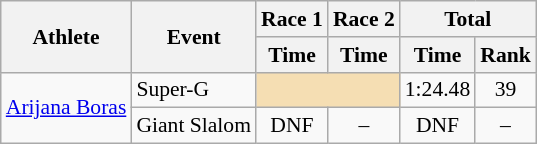<table class="wikitable" style="font-size:90%">
<tr>
<th rowspan="2">Athlete</th>
<th rowspan="2">Event</th>
<th>Race 1</th>
<th>Race 2</th>
<th colspan="2">Total</th>
</tr>
<tr>
<th>Time</th>
<th>Time</th>
<th>Time</th>
<th>Rank</th>
</tr>
<tr>
<td rowspan="2"><a href='#'>Arijana Boras</a></td>
<td>Super-G</td>
<td colspan="2" bgcolor="wheat"></td>
<td align="center">1:24.48</td>
<td align="center">39</td>
</tr>
<tr>
<td>Giant Slalom</td>
<td align="center">DNF</td>
<td align="center">–</td>
<td align="center">DNF</td>
<td align="center">–</td>
</tr>
</table>
